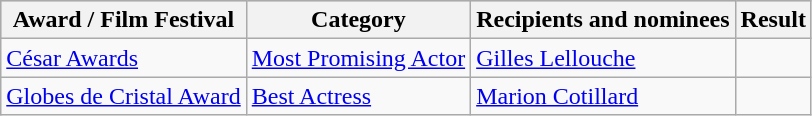<table class="wikitable plainrowheaders sortable">
<tr style="background:#ccc; text-align:center;">
<th scope="col">Award / Film Festival</th>
<th scope="col">Category</th>
<th scope="col">Recipients and nominees</th>
<th scope="col">Result</th>
</tr>
<tr>
<td><a href='#'>César Awards</a></td>
<td><a href='#'>Most Promising Actor</a></td>
<td><a href='#'>Gilles Lellouche</a></td>
<td></td>
</tr>
<tr>
<td><a href='#'>Globes de Cristal Award</a></td>
<td><a href='#'>Best Actress</a></td>
<td><a href='#'>Marion Cotillard</a></td>
<td></td>
</tr>
</table>
